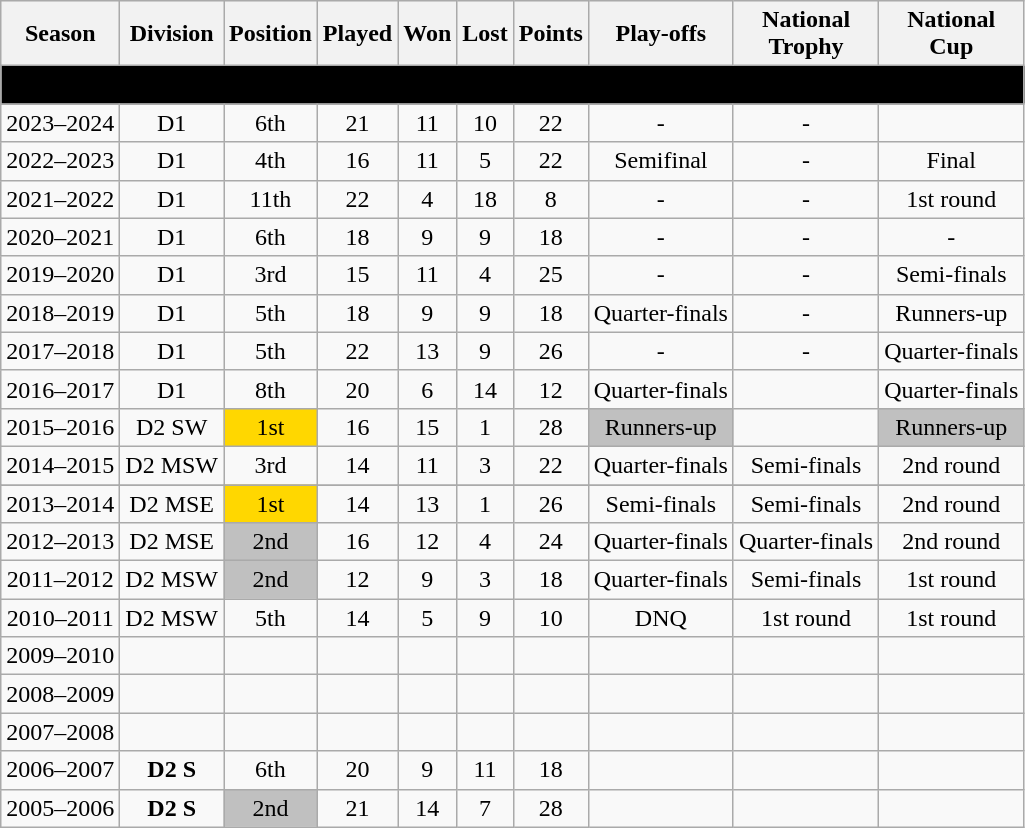<table class="wikitable" style="text-align: center;">
<tr bgcolor="#efefef">
<th>Season</th>
<th>Division</th>
<th>Position</th>
<th>Played</th>
<th>Won</th>
<th>Lost</th>
<th>Points</th>
<th>Play-offs</th>
<th>National<br>Trophy</th>
<th>National<br>Cup</th>
</tr>
<tr>
<td colspan="10" align=center bgcolor="black"><span><strong>Reading Rockets Senior Women</strong></span></td>
</tr>
<tr>
<td>2023–2024</td>
<td>D1</td>
<td>6th</td>
<td>21</td>
<td>11</td>
<td>10</td>
<td>22</td>
<td -quarter finals>-</td>
<td semifinals>-</td>
</tr>
<tr>
<td>2022–2023</td>
<td>D1</td>
<td>4th</td>
<td>16</td>
<td>11</td>
<td>5</td>
<td>22</td>
<td>Semifinal</td>
<td>-</td>
<td>Final</td>
</tr>
<tr>
<td>2021–2022</td>
<td>D1</td>
<td>11th</td>
<td>22</td>
<td>4</td>
<td>18</td>
<td>8</td>
<td>-</td>
<td>-</td>
<td>1st round</td>
</tr>
<tr>
<td>2020–2021</td>
<td>D1</td>
<td>6th</td>
<td>18</td>
<td>9</td>
<td>9</td>
<td>18</td>
<td>-</td>
<td>-</td>
<td>-</td>
</tr>
<tr>
<td>2019–2020</td>
<td>D1</td>
<td>3rd</td>
<td>15</td>
<td>11</td>
<td>4</td>
<td>25</td>
<td>-</td>
<td>-</td>
<td>Semi-finals</td>
</tr>
<tr>
<td>2018–2019</td>
<td>D1</td>
<td>5th</td>
<td>18</td>
<td>9</td>
<td>9</td>
<td>18</td>
<td>Quarter-finals</td>
<td>-</td>
<td>Runners-up</td>
</tr>
<tr>
<td>2017–2018</td>
<td>D1</td>
<td>5th</td>
<td>22</td>
<td>13</td>
<td>9</td>
<td>26</td>
<td>-</td>
<td>-</td>
<td>Quarter-finals</td>
</tr>
<tr>
<td>2016–2017</td>
<td>D1</td>
<td>8th</td>
<td>20</td>
<td>6</td>
<td>14</td>
<td>12</td>
<td>Quarter-finals</td>
<td></td>
<td>Quarter-finals</td>
</tr>
<tr>
<td>2015–2016</td>
<td>D2 SW</td>
<td bgcolor=gold>1st</td>
<td>16</td>
<td>15</td>
<td>1</td>
<td>28</td>
<td bgcolor=silver>Runners-up</td>
<td></td>
<td bgcolor=silver>Runners-up</td>
</tr>
<tr>
<td>2014–2015</td>
<td>D2 MSW</td>
<td>3rd</td>
<td>14</td>
<td>11</td>
<td>3</td>
<td>22</td>
<td>Quarter-finals</td>
<td>Semi-finals</td>
<td>2nd round</td>
</tr>
<tr>
</tr>
<tr>
<td>2013–2014</td>
<td>D2 MSE</td>
<td bgcolor=gold>1st</td>
<td>14</td>
<td>13</td>
<td>1</td>
<td>26</td>
<td>Semi-finals</td>
<td>Semi-finals</td>
<td>2nd round</td>
</tr>
<tr>
<td>2012–2013</td>
<td>D2 MSE</td>
<td bgcolor=silver>2nd</td>
<td>16</td>
<td>12</td>
<td>4</td>
<td>24</td>
<td>Quarter-finals</td>
<td>Quarter-finals</td>
<td>2nd round</td>
</tr>
<tr>
<td>2011–2012</td>
<td>D2 MSW</td>
<td bgcolor=silver>2nd</td>
<td>12</td>
<td>9</td>
<td>3</td>
<td>18</td>
<td>Quarter-finals</td>
<td>Semi-finals</td>
<td>1st round</td>
</tr>
<tr>
<td>2010–2011</td>
<td>D2 MSW</td>
<td>5th</td>
<td>14</td>
<td>5</td>
<td>9</td>
<td>10</td>
<td>DNQ</td>
<td>1st round</td>
<td>1st round</td>
</tr>
<tr>
<td>2009–2010</td>
<td></td>
<td></td>
<td></td>
<td></td>
<td></td>
<td></td>
<td></td>
<td></td>
<td></td>
</tr>
<tr>
<td>2008–2009</td>
<td></td>
<td></td>
<td></td>
<td></td>
<td></td>
<td></td>
<td></td>
<td></td>
<td></td>
</tr>
<tr>
<td>2007–2008</td>
<td></td>
<td></td>
<td></td>
<td></td>
<td></td>
<td></td>
<td></td>
<td></td>
<td></td>
</tr>
<tr>
<td>2006–2007</td>
<td><strong>D2 S</strong></td>
<td>6th</td>
<td>20</td>
<td>9</td>
<td>11</td>
<td>18</td>
<td></td>
<td></td>
<td></td>
</tr>
<tr>
<td>2005–2006</td>
<td><strong>D2 S</strong></td>
<td bgcolor=silver>2nd</td>
<td>21</td>
<td>14</td>
<td>7</td>
<td>28</td>
<td></td>
<td></td>
<td></td>
</tr>
</table>
